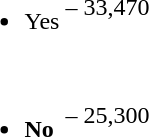<table>
<tr>
<td><br><ul><li>Yes</li></ul></td>
<td>–</td>
<td align=right>33,470</td>
</tr>
<tr>
<td><br><ul><li><strong>No</strong></li></ul></td>
<td>–</td>
<td align=right>25,300</td>
</tr>
</table>
